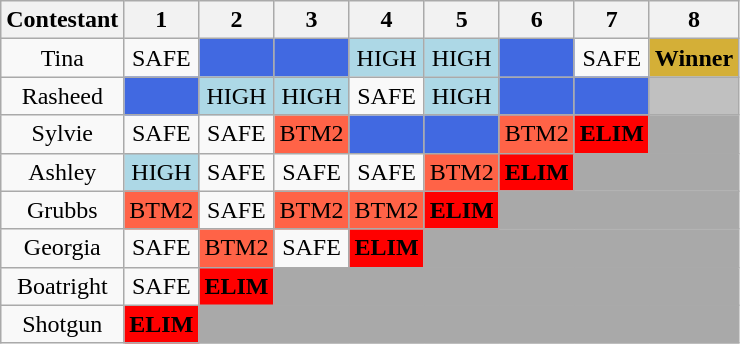<table class="wikitable" border="2" style="text-align:center;font-size:100%">
<tr>
<th>Contestant</th>
<th><strong>1</strong></th>
<th>2</th>
<th>3</th>
<th>4</th>
<th>5</th>
<th>6</th>
<th>7</th>
<th>8</th>
</tr>
<tr>
<td>Tina</td>
<td>SAFE</td>
<td style="background:royalblue;"><strong></strong></td>
<td style="background:royalblue;"><strong></strong></td>
<td style="background:lightblue;">HIGH</td>
<td style="background:lightblue;">HIGH</td>
<td style="background:royalblue;"><strong></strong></td>
<td>SAFE</td>
<td style="background:#D4AF37;"><strong>Winner</strong></td>
</tr>
<tr>
<td>Rasheed</td>
<td style="background:royalblue;"><strong></strong></td>
<td style="background:lightblue;">HIGH</td>
<td style="background:lightblue;">HIGH</td>
<td>SAFE</td>
<td style="background:lightblue;">HIGH</td>
<td style="background:royalblue;"><strong></strong></td>
<td style="background:royalblue;"><strong></strong></td>
<td style="background:silver;"><strong></strong></td>
</tr>
<tr>
<td>Sylvie</td>
<td>SAFE</td>
<td>SAFE</td>
<td style="background:tomato;">BTM2</td>
<td style="background:royalblue;"><strong></strong></td>
<td style="background:royalblue;"><strong></strong></td>
<td style="background:tomato;">BTM2</td>
<td style="background:red;"><strong>ELIM</strong></td>
<td colspan="1" bgcolor="darkgray"></td>
</tr>
<tr>
<td>Ashley</td>
<td style="background:lightblue;">HIGH</td>
<td>SAFE</td>
<td>SAFE</td>
<td>SAFE</td>
<td style="background:tomato;">BTM2</td>
<td style="background:red;"><strong>ELIM</strong></td>
<td colspan="2" bgcolor="darkgray"></td>
</tr>
<tr>
<td>Grubbs</td>
<td style="background:tomato;">BTM2</td>
<td>SAFE</td>
<td style="background:tomato;">BTM2</td>
<td style="background:tomato;">BTM2</td>
<td style="background:red;"><strong>ELIM</strong></td>
<td colspan="3" bgcolor="darkgray"></td>
</tr>
<tr>
<td>Georgia</td>
<td>SAFE</td>
<td style="background:tomato;">BTM2</td>
<td>SAFE</td>
<td style="background:red;"><strong>ELIM</strong></td>
<td colspan="4" bgcolor="darkgray"></td>
</tr>
<tr>
<td>Boatright</td>
<td>SAFE</td>
<td style="background:red;"><strong>ELIM</strong></td>
<td colspan="6" bgcolor="darkgray"></td>
</tr>
<tr>
<td>Shotgun</td>
<td style="background:red;"><strong>ELIM</strong></td>
<td colspan="7" bgcolor="darkgray"></td>
</tr>
</table>
